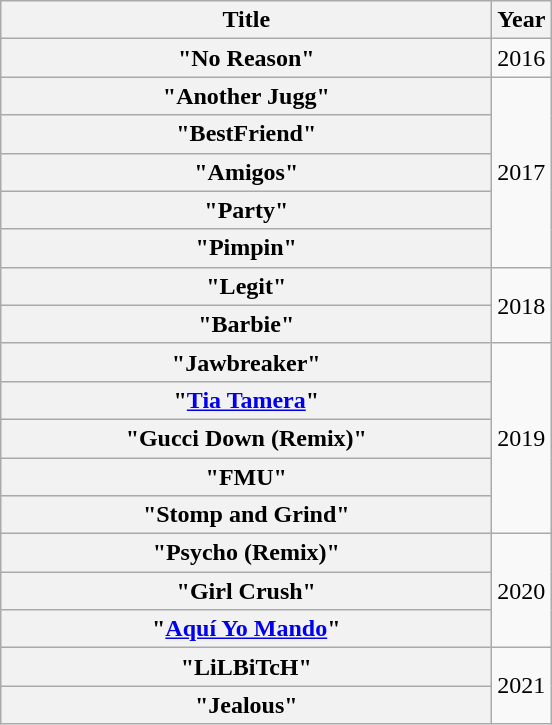<table class="wikitable plainrowheaders" style="text-align:center;">
<tr>
<th scope="col" style="width: 20em;">Title</th>
<th>Year</th>
</tr>
<tr>
<th scope="row">"No Reason"<br> </th>
<td rowspan="1">2016</td>
</tr>
<tr>
<th scope="row">"Another Jugg"<br> </th>
<td rowspan="5">2017</td>
</tr>
<tr>
<th scope="row">"BestFriend"<br> </th>
</tr>
<tr>
<th scope="row">"Amigos"<br> </th>
</tr>
<tr>
<th scope="row">"Party"<br> </th>
</tr>
<tr>
<th scope="row">"Pimpin"<br> </th>
</tr>
<tr>
<th scope="row">"Legit"<br> </th>
<td rowspan="2">2018</td>
</tr>
<tr>
<th scope="row">"Barbie"<br> </th>
</tr>
<tr>
<th scope="row">"Jawbreaker"<br> </th>
<td rowspan="5">2019</td>
</tr>
<tr>
<th scope="row">"<a href='#'>Tia Tamera</a>"<br> </th>
</tr>
<tr>
<th scope="row">"Gucci Down (Remix)"<br> </th>
</tr>
<tr>
<th scope="row">"FMU"<br> </th>
</tr>
<tr>
<th scope="row">"Stomp and Grind"<br> </th>
</tr>
<tr>
<th scope="row">"Psycho (Remix)"<br> </th>
<td rowspan="3">2020</td>
</tr>
<tr>
<th scope="row">"Girl Crush"<br> </th>
</tr>
<tr>
<th scope="row">"<a href='#'>Aquí Yo Mando</a>"<br> </th>
</tr>
<tr>
<th scope="row">"LiLBiTcH"<br> </th>
<td rowspan="2">2021</td>
</tr>
<tr>
<th scope="row">"Jealous"<br> </th>
</tr>
</table>
